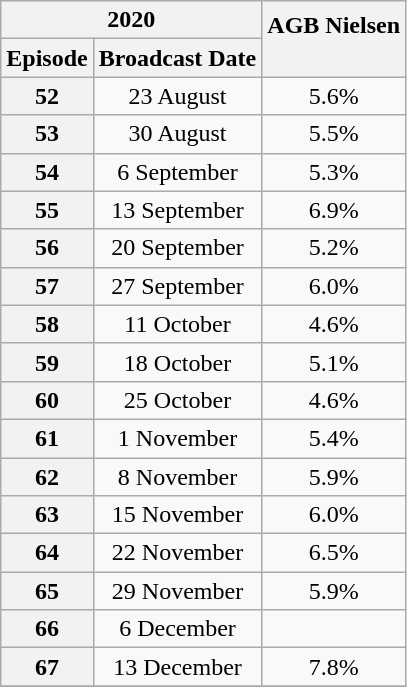<table class=wikitable style=text-align:center>
<tr>
<th colspan=2>2020</th>
<th rowspan=2>AGB Nielsen<br><br></th>
</tr>
<tr>
<th>Episode</th>
<th>Broadcast Date</th>
</tr>
<tr>
<th>52</th>
<td>23 August</td>
<td>5.6%</td>
</tr>
<tr>
<th>53</th>
<td>30 August</td>
<td>5.5%</td>
</tr>
<tr>
<th>54</th>
<td>6 September</td>
<td>5.3%</td>
</tr>
<tr>
<th>55</th>
<td>13 September</td>
<td>6.9%</td>
</tr>
<tr>
<th>56</th>
<td>20 September</td>
<td>5.2%</td>
</tr>
<tr>
<th>57</th>
<td>27 September</td>
<td>6.0%</td>
</tr>
<tr>
<th>58</th>
<td>11 October</td>
<td>4.6%</td>
</tr>
<tr>
<th>59</th>
<td>18 October</td>
<td>5.1%</td>
</tr>
<tr>
<th>60</th>
<td>25 October</td>
<td>4.6%</td>
</tr>
<tr>
<th>61</th>
<td>1 November</td>
<td>5.4%</td>
</tr>
<tr>
<th>62</th>
<td>8 November</td>
<td>5.9%</td>
</tr>
<tr>
<th>63</th>
<td>15 November</td>
<td>6.0%</td>
</tr>
<tr>
<th>64</th>
<td>22 November</td>
<td>6.5%</td>
</tr>
<tr>
<th>65</th>
<td>29 November</td>
<td>5.9%</td>
</tr>
<tr>
<th>66</th>
<td>6 December</td>
<td></td>
</tr>
<tr>
<th>67</th>
<td>13 December</td>
<td>7.8%</td>
</tr>
<tr>
</tr>
</table>
